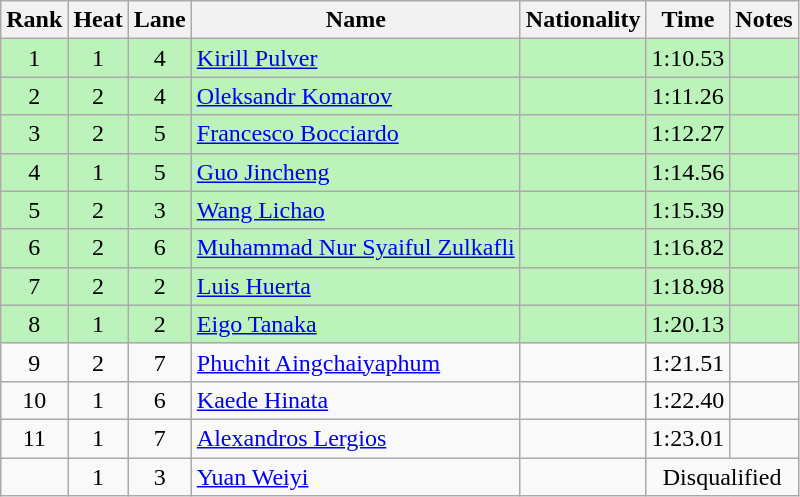<table class="wikitable sortable" style="text-align:center">
<tr>
<th>Rank</th>
<th>Heat</th>
<th>Lane</th>
<th>Name</th>
<th>Nationality</th>
<th>Time</th>
<th>Notes</th>
</tr>
<tr bgcolor=bbf3bb>
<td>1</td>
<td>1</td>
<td>4</td>
<td align=left><a href='#'>Kirill Pulver</a></td>
<td align=left></td>
<td>1:10.53</td>
<td></td>
</tr>
<tr bgcolor=bbf3bb>
<td>2</td>
<td>2</td>
<td>4</td>
<td align=left><a href='#'>Oleksandr Komarov</a></td>
<td align=left></td>
<td>1:11.26</td>
<td></td>
</tr>
<tr bgcolor=bbf3bb>
<td>3</td>
<td>2</td>
<td>5</td>
<td align=left><a href='#'>Francesco Bocciardo</a></td>
<td align=left></td>
<td>1:12.27</td>
<td></td>
</tr>
<tr bgcolor=bbf3bb>
<td>4</td>
<td>1</td>
<td>5</td>
<td align=left><a href='#'>Guo Jincheng</a></td>
<td align=left></td>
<td>1:14.56</td>
<td></td>
</tr>
<tr bgcolor=bbf3bb>
<td>5</td>
<td>2</td>
<td>3</td>
<td align=left><a href='#'>Wang Lichao</a></td>
<td align=left></td>
<td>1:15.39</td>
<td></td>
</tr>
<tr bgcolor=bbf3bb>
<td>6</td>
<td>2</td>
<td>6</td>
<td align=left><a href='#'>Muhammad Nur Syaiful Zulkafli</a></td>
<td align=left></td>
<td>1:16.82</td>
<td></td>
</tr>
<tr bgcolor=bbf3bb>
<td>7</td>
<td>2</td>
<td>2</td>
<td align=left><a href='#'>Luis Huerta</a></td>
<td align=left></td>
<td>1:18.98</td>
<td></td>
</tr>
<tr bgcolor=bbf3bb>
<td>8</td>
<td>1</td>
<td>2</td>
<td align=left><a href='#'>Eigo Tanaka</a></td>
<td align=left></td>
<td>1:20.13</td>
<td></td>
</tr>
<tr>
<td>9</td>
<td>2</td>
<td>7</td>
<td align=left><a href='#'>Phuchit Aingchaiyaphum</a></td>
<td align=left></td>
<td>1:21.51</td>
<td></td>
</tr>
<tr>
<td>10</td>
<td>1</td>
<td>6</td>
<td align=left><a href='#'>Kaede Hinata</a></td>
<td align=left></td>
<td>1:22.40</td>
<td></td>
</tr>
<tr>
<td>11</td>
<td>1</td>
<td>7</td>
<td align=left><a href='#'>Alexandros Lergios</a></td>
<td align=left></td>
<td>1:23.01</td>
<td></td>
</tr>
<tr>
<td></td>
<td>1</td>
<td>3</td>
<td align=left><a href='#'>Yuan Weiyi</a></td>
<td align=left></td>
<td colspan=2>Disqualified</td>
</tr>
</table>
